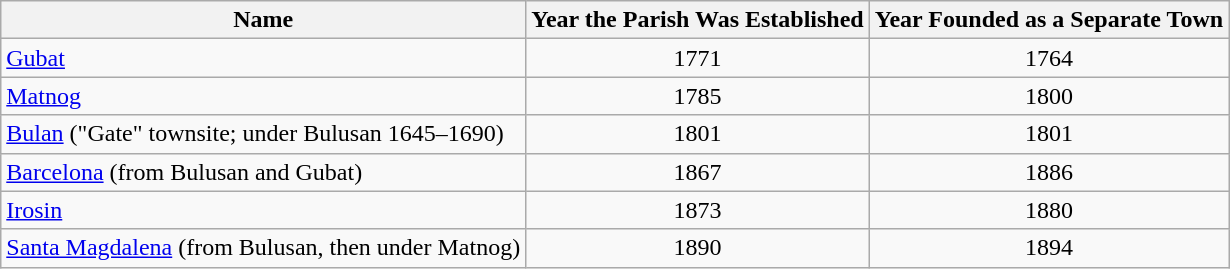<table class="wikitable">
<tr>
<th>Name</th>
<th>Year the Parish Was Established</th>
<th>Year Founded as a Separate Town</th>
</tr>
<tr>
<td><a href='#'>Gubat</a></td>
<td align=center>1771</td>
<td align=center>1764</td>
</tr>
<tr>
<td><a href='#'>Matnog</a></td>
<td align=center>1785</td>
<td align=center>1800</td>
</tr>
<tr>
<td><a href='#'>Bulan</a> ("Gate" townsite; under Bulusan 1645–1690)</td>
<td align=center>1801</td>
<td align=center>1801</td>
</tr>
<tr>
<td><a href='#'>Barcelona</a> (from Bulusan and Gubat)</td>
<td align=center>1867</td>
<td align=center>1886</td>
</tr>
<tr>
<td><a href='#'>Irosin</a></td>
<td align=center>1873</td>
<td align=center>1880</td>
</tr>
<tr>
<td><a href='#'>Santa Magdalena</a> (from Bulusan, then under Matnog)</td>
<td align=center>1890</td>
<td align=center>1894</td>
</tr>
</table>
